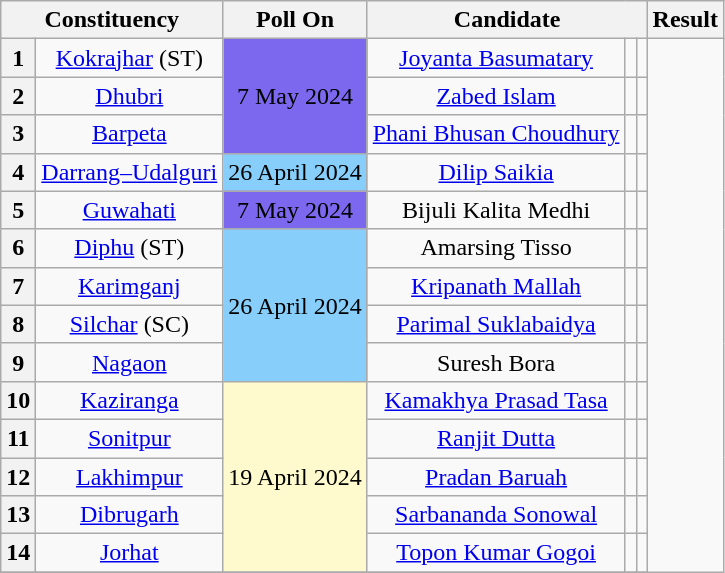<table class="wikitable sortable" style="text-align:center;">
<tr>
<th colspan="2">Constituency</th>
<th>Poll On</th>
<th colspan="3">Candidate</th>
<th>Result</th>
</tr>
<tr>
<th>1</th>
<td><a href='#'>Kokrajhar</a> (ST)</td>
<td rowspan="3" bgcolor=#7B68EE>7 May 2024</td>
<td><a href='#'>Joyanta Basumatary</a></td>
<td></td>
<td></td>
</tr>
<tr>
<th>2</th>
<td><a href='#'>Dhubri</a></td>
<td><a href='#'>Zabed Islam</a></td>
<td></td>
<td></td>
</tr>
<tr>
<th>3</th>
<td><a href='#'>Barpeta</a></td>
<td><a href='#'>Phani Bhusan Choudhury</a></td>
<td></td>
<td></td>
</tr>
<tr>
<th>4</th>
<td><a href='#'>Darrang–Udalguri</a></td>
<td bgcolor=#87CEFA>26 April 2024</td>
<td><a href='#'>Dilip Saikia</a></td>
<td></td>
<td></td>
</tr>
<tr>
<th>5</th>
<td><a href='#'>Guwahati</a></td>
<td bgcolor=#7B68EE>7 May 2024</td>
<td>Bijuli Kalita Medhi</td>
<td></td>
<td></td>
</tr>
<tr>
<th>6</th>
<td><a href='#'>Diphu</a> (ST)</td>
<td rowspan="4" bgcolor=#87CEFA>26 April 2024</td>
<td>Amarsing Tisso</td>
<td></td>
<td></td>
</tr>
<tr>
<th>7</th>
<td><a href='#'>Karimganj</a></td>
<td><a href='#'>Kripanath Mallah</a></td>
<td></td>
<td></td>
</tr>
<tr>
<th>8</th>
<td><a href='#'>Silchar</a> (SC)</td>
<td><a href='#'>Parimal Suklabaidya</a></td>
<td></td>
<td></td>
</tr>
<tr>
<th>9</th>
<td><a href='#'>Nagaon</a></td>
<td>Suresh Bora</td>
<td></td>
<td></td>
</tr>
<tr>
<th>10</th>
<td><a href='#'>Kaziranga</a></td>
<td rowspan="5" bgcolor=#FFFACD>19 April 2024</td>
<td><a href='#'>Kamakhya Prasad Tasa</a></td>
<td></td>
<td></td>
</tr>
<tr>
<th>11</th>
<td><a href='#'>Sonitpur</a></td>
<td><a href='#'>Ranjit Dutta</a></td>
<td></td>
<td></td>
</tr>
<tr>
<th>12</th>
<td><a href='#'>Lakhimpur</a></td>
<td><a href='#'>Pradan Baruah</a></td>
<td></td>
<td></td>
</tr>
<tr>
<th>13</th>
<td><a href='#'>Dibrugarh</a></td>
<td><a href='#'>Sarbananda Sonowal</a></td>
<td></td>
<td></td>
</tr>
<tr>
<th>14</th>
<td><a href='#'>Jorhat</a></td>
<td><a href='#'>Topon Kumar Gogoi</a></td>
<td></td>
<td></td>
</tr>
<tr>
</tr>
</table>
